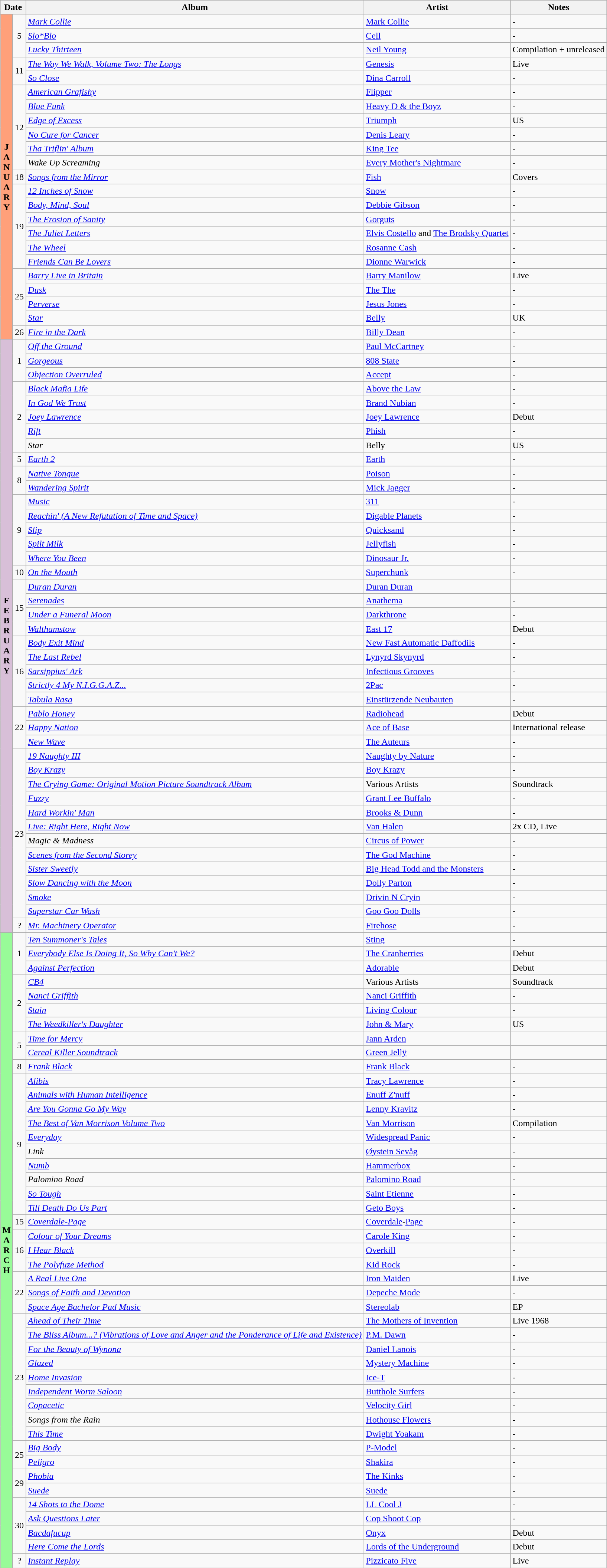<table class="wikitable">
<tr>
<th colspan="2">Date</th>
<th>Album</th>
<th>Artist</th>
<th>Notes</th>
</tr>
<tr>
<td rowspan="23" style="background:#FFA07A; textcolor:#000;" align="center" valign="center"><strong>J<br>A<br>N<br>U<br>A<br>R<br>Y</strong></td>
<td rowspan="3" align="center">5</td>
<td><em><a href='#'>Mark Collie</a></em></td>
<td><a href='#'>Mark Collie</a></td>
<td>-</td>
</tr>
<tr>
<td><em><a href='#'>Slo*Blo</a></em></td>
<td><a href='#'>Cell</a></td>
<td>-</td>
</tr>
<tr>
<td><em><a href='#'>Lucky Thirteen</a></em></td>
<td><a href='#'>Neil Young</a></td>
<td>Compilation + unreleased</td>
</tr>
<tr>
<td rowspan="2" align="center">11</td>
<td><em><a href='#'>The Way We Walk, Volume Two: The Longs</a></em></td>
<td><a href='#'>Genesis</a></td>
<td>Live</td>
</tr>
<tr>
<td><em><a href='#'>So Close</a></em></td>
<td><a href='#'>Dina Carroll</a></td>
<td>-</td>
</tr>
<tr>
<td rowspan="6" align="center">12</td>
<td><em><a href='#'>American Grafishy</a></em></td>
<td><a href='#'>Flipper</a></td>
<td>-</td>
</tr>
<tr>
<td><em><a href='#'>Blue Funk</a></em></td>
<td><a href='#'>Heavy D & the Boyz</a></td>
<td>-</td>
</tr>
<tr>
<td><em><a href='#'>Edge of Excess</a></em></td>
<td><a href='#'>Triumph</a></td>
<td>US</td>
</tr>
<tr>
<td><em><a href='#'>No Cure for Cancer</a></em></td>
<td><a href='#'>Denis Leary</a></td>
<td>-</td>
</tr>
<tr>
<td><em><a href='#'>Tha Triflin' Album</a></em></td>
<td><a href='#'>King Tee</a></td>
<td>-</td>
</tr>
<tr>
<td><em>Wake Up Screaming</em></td>
<td><a href='#'>Every Mother's Nightmare</a></td>
<td>-</td>
</tr>
<tr>
<td align="center">18</td>
<td><em><a href='#'>Songs from the Mirror</a></em></td>
<td><a href='#'>Fish</a></td>
<td>Covers</td>
</tr>
<tr>
<td rowspan="6" align="center">19</td>
<td><em><a href='#'>12 Inches of Snow</a></em></td>
<td><a href='#'>Snow</a></td>
<td>-</td>
</tr>
<tr>
<td><em><a href='#'>Body, Mind, Soul</a></em></td>
<td><a href='#'>Debbie Gibson</a></td>
<td>-</td>
</tr>
<tr>
<td><em><a href='#'>The Erosion of Sanity</a></em></td>
<td><a href='#'>Gorguts</a></td>
<td>-</td>
</tr>
<tr>
<td><em><a href='#'>The Juliet Letters</a></em></td>
<td><a href='#'>Elvis Costello</a> and <a href='#'>The Brodsky Quartet</a></td>
<td>-</td>
</tr>
<tr>
<td><em><a href='#'>The Wheel</a></em></td>
<td><a href='#'>Rosanne Cash</a></td>
<td>-</td>
</tr>
<tr>
<td><em><a href='#'>Friends Can Be Lovers</a></em></td>
<td><a href='#'>Dionne Warwick</a></td>
<td>-</td>
</tr>
<tr>
<td rowspan="4" align="center">25</td>
<td><em><a href='#'>Barry Live in Britain</a></em></td>
<td><a href='#'>Barry Manilow</a></td>
<td>Live</td>
</tr>
<tr>
<td><em><a href='#'>Dusk</a></em></td>
<td><a href='#'>The The</a></td>
<td>-</td>
</tr>
<tr>
<td><em><a href='#'>Perverse</a></em></td>
<td><a href='#'>Jesus Jones</a></td>
<td>-</td>
</tr>
<tr>
<td><em><a href='#'>Star</a></em></td>
<td><a href='#'>Belly</a></td>
<td>UK</td>
</tr>
<tr>
<td align="center">26</td>
<td><em><a href='#'>Fire in the Dark</a></em></td>
<td><a href='#'>Billy Dean</a></td>
<td>-</td>
</tr>
<tr>
<td rowspan="42" style="background:#D8BFD8; textcolor:#000;" align="center" valign="center"><strong>F<br>E<br>B<br>R<br>U<br>A<br>R<br>Y</strong></td>
<td rowspan="3" align="center">1</td>
<td><em><a href='#'>Off the Ground</a></em></td>
<td><a href='#'>Paul McCartney</a></td>
<td>-</td>
</tr>
<tr>
<td><em><a href='#'>Gorgeous</a></em></td>
<td><a href='#'>808 State</a></td>
<td>-</td>
</tr>
<tr>
<td><em><a href='#'>Objection Overruled</a></em></td>
<td><a href='#'>Accept</a></td>
<td>-</td>
</tr>
<tr>
<td rowspan="5" align="center">2</td>
<td><em><a href='#'>Black Mafia Life</a></em></td>
<td><a href='#'>Above the Law</a></td>
<td>-</td>
</tr>
<tr>
<td><em><a href='#'>In God We Trust</a></em></td>
<td><a href='#'>Brand Nubian</a></td>
<td>-</td>
</tr>
<tr>
<td><em><a href='#'>Joey Lawrence</a></em></td>
<td><a href='#'>Joey Lawrence</a></td>
<td>Debut</td>
</tr>
<tr>
<td><em><a href='#'>Rift</a></em></td>
<td><a href='#'>Phish</a></td>
<td>-</td>
</tr>
<tr>
<td><em>Star</em></td>
<td>Belly</td>
<td>US</td>
</tr>
<tr>
<td align="center">5</td>
<td><em><a href='#'>Earth 2</a></em></td>
<td><a href='#'>Earth</a></td>
<td>-</td>
</tr>
<tr>
<td rowspan="2" align="center">8</td>
<td><em><a href='#'>Native Tongue</a></em></td>
<td><a href='#'>Poison</a></td>
<td>-</td>
</tr>
<tr>
<td><em><a href='#'>Wandering Spirit</a></em></td>
<td><a href='#'>Mick Jagger</a></td>
<td>-</td>
</tr>
<tr>
<td rowspan="5" align="center">9</td>
<td><em><a href='#'>Music</a></em></td>
<td><a href='#'>311</a></td>
<td>-</td>
</tr>
<tr>
<td><em><a href='#'>Reachin' (A New Refutation of Time and Space)</a></em></td>
<td><a href='#'>Digable Planets</a></td>
<td>-</td>
</tr>
<tr>
<td><em><a href='#'>Slip</a></em></td>
<td><a href='#'>Quicksand</a></td>
<td>-</td>
</tr>
<tr>
<td><em><a href='#'>Spilt Milk</a></em></td>
<td><a href='#'>Jellyfish</a></td>
<td>-</td>
</tr>
<tr>
<td><em><a href='#'>Where You Been</a></em></td>
<td><a href='#'>Dinosaur Jr.</a></td>
<td>-</td>
</tr>
<tr>
<td align="center">10</td>
<td><em><a href='#'>On the Mouth</a></em></td>
<td><a href='#'>Superchunk</a></td>
<td>-</td>
</tr>
<tr>
<td rowspan="4" align="center">15</td>
<td><em><a href='#'>Duran Duran</a></em></td>
<td><a href='#'>Duran Duran</a></td>
<td></td>
</tr>
<tr>
<td><em><a href='#'>Serenades</a></em></td>
<td><a href='#'>Anathema</a></td>
<td>-</td>
</tr>
<tr>
<td><em><a href='#'>Under a Funeral Moon</a></em></td>
<td><a href='#'>Darkthrone</a></td>
<td>-</td>
</tr>
<tr>
<td><em><a href='#'>Walthamstow</a></em></td>
<td><a href='#'>East 17</a></td>
<td>Debut</td>
</tr>
<tr>
<td rowspan="5" align="center">16</td>
<td><em><a href='#'>Body Exit Mind</a></em></td>
<td><a href='#'>New Fast Automatic Daffodils</a></td>
<td>-</td>
</tr>
<tr>
<td><em><a href='#'>The Last Rebel</a></em></td>
<td><a href='#'>Lynyrd Skynyrd</a></td>
<td>-</td>
</tr>
<tr>
<td><em><a href='#'>Sarsippius' Ark</a></em></td>
<td><a href='#'>Infectious Grooves</a></td>
<td>-</td>
</tr>
<tr>
<td><em><a href='#'>Strictly 4 My N.I.G.G.A.Z...</a></em></td>
<td><a href='#'>2Pac</a></td>
<td>-</td>
</tr>
<tr>
<td><em><a href='#'>Tabula Rasa</a></em></td>
<td><a href='#'>Einstürzende Neubauten</a></td>
<td>-</td>
</tr>
<tr>
<td rowspan="3" align="center">22</td>
<td><em><a href='#'>Pablo Honey</a></em></td>
<td><a href='#'>Radiohead</a></td>
<td>Debut</td>
</tr>
<tr>
<td><em><a href='#'>Happy Nation</a></em></td>
<td><a href='#'>Ace of Base</a></td>
<td>International release</td>
</tr>
<tr>
<td><em><a href='#'>New Wave</a></em></td>
<td><a href='#'>The Auteurs</a></td>
<td>-</td>
</tr>
<tr>
<td rowspan="12" align="center">23</td>
<td><em><a href='#'>19 Naughty III</a></em></td>
<td><a href='#'>Naughty by Nature</a></td>
<td>-</td>
</tr>
<tr>
<td><em><a href='#'>Boy Krazy</a></em></td>
<td><a href='#'>Boy Krazy</a></td>
<td>-</td>
</tr>
<tr>
<td><em><a href='#'>The Crying Game: Original Motion Picture Soundtrack Album</a></em></td>
<td>Various Artists</td>
<td>Soundtrack</td>
</tr>
<tr>
<td><em><a href='#'>Fuzzy</a></em></td>
<td><a href='#'>Grant Lee Buffalo</a></td>
<td>-</td>
</tr>
<tr>
<td><em><a href='#'>Hard Workin' Man</a></em></td>
<td><a href='#'>Brooks & Dunn</a></td>
<td>-</td>
</tr>
<tr>
<td><em><a href='#'>Live: Right Here, Right Now</a></em></td>
<td><a href='#'>Van Halen</a></td>
<td>2x CD, Live</td>
</tr>
<tr>
<td><em>Magic & Madness</em></td>
<td><a href='#'>Circus of Power</a></td>
<td>-</td>
</tr>
<tr>
<td><em><a href='#'>Scenes from the Second Storey</a></em></td>
<td><a href='#'>The God Machine</a></td>
<td>-</td>
</tr>
<tr>
<td><em><a href='#'>Sister Sweetly</a></em></td>
<td><a href='#'>Big Head Todd and the Monsters</a></td>
<td>-</td>
</tr>
<tr>
<td><em><a href='#'>Slow Dancing with the Moon</a></em></td>
<td><a href='#'>Dolly Parton</a></td>
<td>-</td>
</tr>
<tr>
<td><em><a href='#'>Smoke</a></em></td>
<td><a href='#'>Drivin N Cryin</a></td>
<td>-</td>
</tr>
<tr>
<td><em><a href='#'>Superstar Car Wash</a></em></td>
<td><a href='#'>Goo Goo Dolls</a></td>
<td>-</td>
</tr>
<tr>
<td align="center">?</td>
<td><em><a href='#'>Mr. Machinery Operator</a></em></td>
<td><a href='#'>Firehose</a></td>
<td>-</td>
</tr>
<tr>
<td rowspan="45" valign="center" align="center" style="background:#98FB98; textcolor:#000;"><strong>M<br>A<br>R<br>C<br>H</strong></td>
<td rowspan="3" align="center">1</td>
<td><em><a href='#'>Ten Summoner's Tales</a></em></td>
<td><a href='#'>Sting</a></td>
<td>-</td>
</tr>
<tr>
<td><em><a href='#'>Everybody Else Is Doing It, So Why Can't We?</a></em></td>
<td><a href='#'>The Cranberries</a></td>
<td>Debut</td>
</tr>
<tr>
<td><em><a href='#'>Against Perfection</a></em></td>
<td><a href='#'>Adorable</a></td>
<td>Debut</td>
</tr>
<tr>
<td rowspan="4" align="center">2</td>
<td><em><a href='#'>CB4</a></em></td>
<td>Various Artists</td>
<td>Soundtrack</td>
</tr>
<tr>
<td><em><a href='#'>Nanci Griffith</a></em></td>
<td><a href='#'>Nanci Griffith</a></td>
<td>-</td>
</tr>
<tr>
<td><em><a href='#'>Stain</a></em></td>
<td><a href='#'>Living Colour</a></td>
<td>-</td>
</tr>
<tr>
<td><em><a href='#'>The Weedkiller's Daughter</a></em></td>
<td><a href='#'>John & Mary</a></td>
<td>US</td>
</tr>
<tr>
<td rowspan="2" align="center">5</td>
<td><em><a href='#'>Time for Mercy</a></em></td>
<td><a href='#'>Jann Arden</a></td>
<td></td>
</tr>
<tr>
<td><em><a href='#'>Cereal Killer Soundtrack</a></em></td>
<td><a href='#'>Green Jellÿ</a></td>
<td></td>
</tr>
<tr>
<td align="center">8</td>
<td><em><a href='#'>Frank Black</a></em></td>
<td><a href='#'>Frank Black</a></td>
<td>-</td>
</tr>
<tr>
<td rowspan="10" align="center">9</td>
<td><em><a href='#'>Alibis</a></em></td>
<td><a href='#'>Tracy Lawrence</a></td>
<td>-</td>
</tr>
<tr>
<td><em><a href='#'>Animals with Human Intelligence</a></em></td>
<td><a href='#'>Enuff Z'nuff</a></td>
<td>-</td>
</tr>
<tr>
<td><em><a href='#'>Are You Gonna Go My Way</a></em></td>
<td><a href='#'>Lenny Kravitz</a></td>
<td>-</td>
</tr>
<tr>
<td><em><a href='#'>The Best of Van Morrison Volume Two</a></em></td>
<td><a href='#'>Van Morrison</a></td>
<td>Compilation</td>
</tr>
<tr>
<td><em><a href='#'>Everyday</a></em></td>
<td><a href='#'>Widespread Panic</a></td>
<td>-</td>
</tr>
<tr>
<td><em>Link</em></td>
<td><a href='#'>Øystein Sevåg</a></td>
<td>-</td>
</tr>
<tr>
<td><em><a href='#'>Numb</a></em></td>
<td><a href='#'>Hammerbox</a></td>
<td>-</td>
</tr>
<tr>
<td><em>Palomino Road</em></td>
<td><a href='#'>Palomino Road</a></td>
<td>-</td>
</tr>
<tr>
<td><em><a href='#'>So Tough</a></em></td>
<td><a href='#'>Saint Etienne</a></td>
<td>-</td>
</tr>
<tr>
<td><em><a href='#'>Till Death Do Us Part</a></em></td>
<td><a href='#'>Geto Boys</a></td>
<td>-</td>
</tr>
<tr>
<td align="center">15</td>
<td><em><a href='#'>Coverdale-Page</a></em></td>
<td><a href='#'>Coverdale</a>-<a href='#'>Page</a></td>
<td>-</td>
</tr>
<tr>
<td rowspan="3" align="center">16</td>
<td><em><a href='#'>Colour of Your Dreams</a></em></td>
<td><a href='#'>Carole King</a></td>
<td>-</td>
</tr>
<tr>
<td><em><a href='#'>I Hear Black</a></em></td>
<td><a href='#'>Overkill</a></td>
<td>-</td>
</tr>
<tr>
<td><em><a href='#'>The Polyfuze Method</a></em></td>
<td><a href='#'>Kid Rock</a></td>
<td>-</td>
</tr>
<tr>
<td rowspan="3" align="center">22</td>
<td><em><a href='#'>A Real Live One</a></em></td>
<td><a href='#'>Iron Maiden</a></td>
<td>Live</td>
</tr>
<tr>
<td><em><a href='#'>Songs of Faith and Devotion</a></em></td>
<td><a href='#'>Depeche Mode</a></td>
<td>-</td>
</tr>
<tr>
<td><em><a href='#'>Space Age Bachelor Pad Music</a></em></td>
<td><a href='#'>Stereolab</a></td>
<td>EP</td>
</tr>
<tr>
<td rowspan="9" align="center">23</td>
<td><em><a href='#'>Ahead of Their Time</a></em></td>
<td><a href='#'>The Mothers of Invention</a></td>
<td>Live 1968</td>
</tr>
<tr>
<td><em><a href='#'>The Bliss Album...? (Vibrations of Love and Anger and the Ponderance of Life and Existence)</a></em></td>
<td><a href='#'>P.M. Dawn</a></td>
<td>-</td>
</tr>
<tr>
<td><em><a href='#'>For the Beauty of Wynona</a></em></td>
<td><a href='#'>Daniel Lanois</a></td>
<td>-</td>
</tr>
<tr>
<td><em><a href='#'>Glazed</a></em></td>
<td><a href='#'>Mystery Machine</a></td>
<td>-</td>
</tr>
<tr>
<td><em><a href='#'>Home Invasion</a></em></td>
<td><a href='#'>Ice-T</a></td>
<td>-</td>
</tr>
<tr>
<td><em><a href='#'>Independent Worm Saloon</a></em></td>
<td><a href='#'>Butthole Surfers</a></td>
<td>-</td>
</tr>
<tr>
<td><em><a href='#'>Copacetic</a></em></td>
<td><a href='#'>Velocity Girl</a></td>
<td>-</td>
</tr>
<tr>
<td><em>Songs from the Rain</em></td>
<td><a href='#'>Hothouse Flowers</a></td>
<td>-</td>
</tr>
<tr>
<td><em><a href='#'>This Time</a></em></td>
<td><a href='#'>Dwight Yoakam</a></td>
<td>-</td>
</tr>
<tr>
<td rowspan="2" align="center">25</td>
<td><em><a href='#'>Big Body</a></em></td>
<td><a href='#'>P-Model</a></td>
<td>-</td>
</tr>
<tr>
<td><em><a href='#'>Peligro</a></em></td>
<td><a href='#'>Shakira</a></td>
<td>-</td>
</tr>
<tr>
<td rowspan="2" align="center">29</td>
<td><em><a href='#'>Phobia</a></em></td>
<td><a href='#'>The Kinks</a></td>
<td>-</td>
</tr>
<tr>
<td><em><a href='#'>Suede</a></em></td>
<td><a href='#'>Suede</a></td>
<td>-</td>
</tr>
<tr>
<td rowspan="4" align="center">30</td>
<td><em><a href='#'>14 Shots to the Dome</a></em></td>
<td><a href='#'>LL Cool J</a></td>
<td>-</td>
</tr>
<tr>
<td><em><a href='#'>Ask Questions Later</a></em></td>
<td><a href='#'>Cop Shoot Cop</a></td>
<td>-</td>
</tr>
<tr>
<td><em><a href='#'>Bacdafucup</a></em></td>
<td><a href='#'>Onyx</a></td>
<td>Debut</td>
</tr>
<tr>
<td><em><a href='#'>Here Come the Lords</a></em></td>
<td><a href='#'>Lords of the Underground</a></td>
<td>Debut</td>
</tr>
<tr>
<td rowspan="4" align="center">?</td>
<td><em><a href='#'>Instant Replay</a></em></td>
<td><a href='#'>Pizzicato Five</a></td>
<td>Live</td>
</tr>
<tr>
</tr>
</table>
